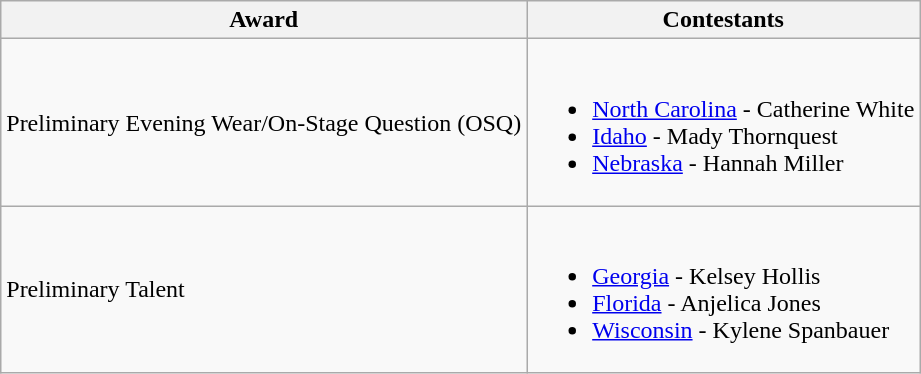<table class="wikitable">
<tr>
<th>Award</th>
<th>Contestants</th>
</tr>
<tr>
<td>Preliminary Evening Wear/On-Stage Question (OSQ)</td>
<td><br><ul><li> <a href='#'>North Carolina</a> - Catherine White</li><li> <a href='#'>Idaho</a> - Mady Thornquest</li><li> <a href='#'>Nebraska</a> - Hannah Miller</li></ul></td>
</tr>
<tr>
<td>Preliminary Talent</td>
<td><br><ul><li> <a href='#'>Georgia</a> - Kelsey Hollis</li><li> <a href='#'>Florida</a> - Anjelica Jones</li><li> <a href='#'>Wisconsin</a> - Kylene Spanbauer</li></ul></td>
</tr>
</table>
